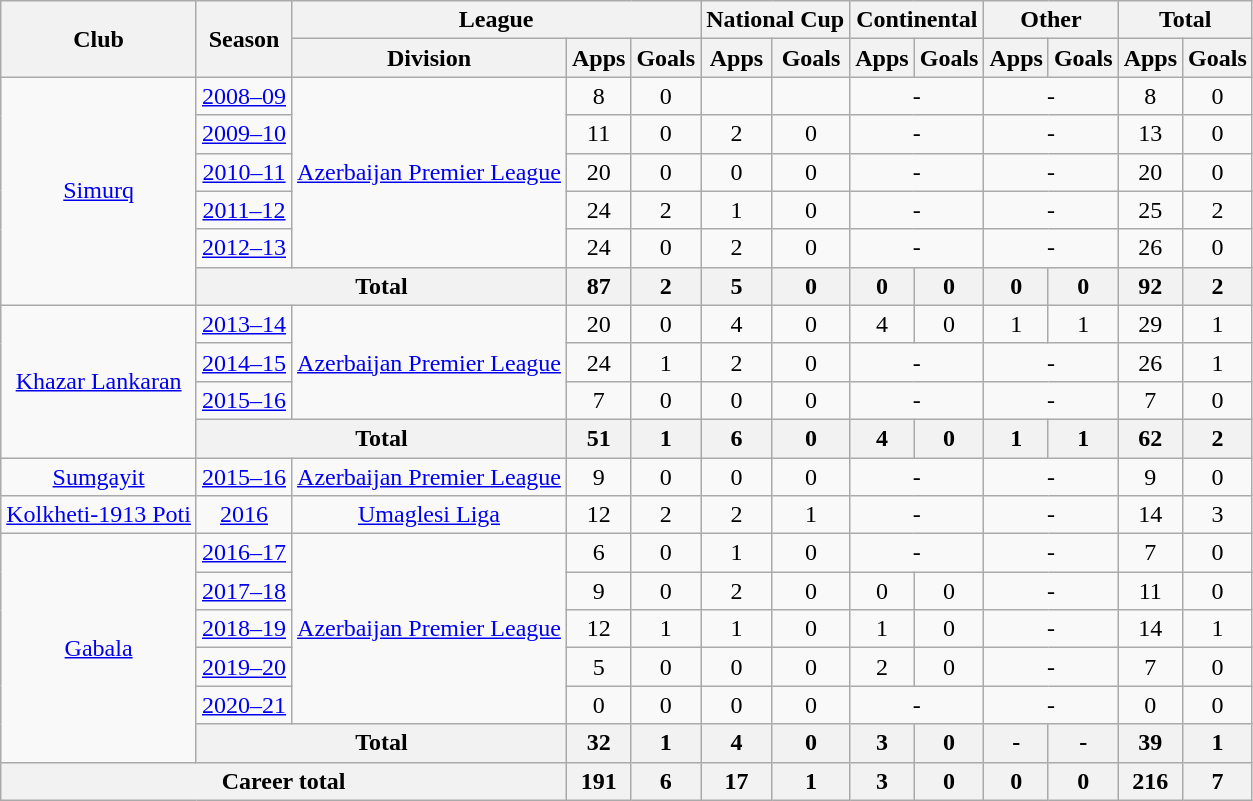<table class="wikitable" style="text-align: center;">
<tr>
<th rowspan="2">Club</th>
<th rowspan="2">Season</th>
<th colspan="3">League</th>
<th colspan="2">National Cup</th>
<th colspan="2">Continental</th>
<th colspan="2">Other</th>
<th colspan="2">Total</th>
</tr>
<tr>
<th>Division</th>
<th>Apps</th>
<th>Goals</th>
<th>Apps</th>
<th>Goals</th>
<th>Apps</th>
<th>Goals</th>
<th>Apps</th>
<th>Goals</th>
<th>Apps</th>
<th>Goals</th>
</tr>
<tr>
<td rowspan="6" valign="center"><a href='#'>Simurq</a></td>
<td><a href='#'>2008–09</a></td>
<td rowspan="5" valign="center"><a href='#'>Azerbaijan Premier League</a></td>
<td>8</td>
<td>0</td>
<td></td>
<td></td>
<td colspan="2">-</td>
<td colspan="2">-</td>
<td>8</td>
<td>0</td>
</tr>
<tr>
<td><a href='#'>2009–10</a></td>
<td>11</td>
<td>0</td>
<td>2</td>
<td>0</td>
<td colspan="2">-</td>
<td colspan="2">-</td>
<td>13</td>
<td>0</td>
</tr>
<tr>
<td><a href='#'>2010–11</a></td>
<td>20</td>
<td>0</td>
<td>0</td>
<td>0</td>
<td colspan="2">-</td>
<td colspan="2">-</td>
<td>20</td>
<td>0</td>
</tr>
<tr>
<td><a href='#'>2011–12</a></td>
<td>24</td>
<td>2</td>
<td>1</td>
<td>0</td>
<td colspan="2">-</td>
<td colspan="2">-</td>
<td>25</td>
<td>2</td>
</tr>
<tr>
<td><a href='#'>2012–13</a></td>
<td>24</td>
<td>0</td>
<td>2</td>
<td>0</td>
<td colspan="2">-</td>
<td colspan="2">-</td>
<td>26</td>
<td>0</td>
</tr>
<tr>
<th colspan="2">Total</th>
<th>87</th>
<th>2</th>
<th>5</th>
<th>0</th>
<th>0</th>
<th>0</th>
<th>0</th>
<th>0</th>
<th>92</th>
<th>2</th>
</tr>
<tr>
<td rowspan="4" valign="center"><a href='#'>Khazar Lankaran</a></td>
<td><a href='#'>2013–14</a></td>
<td rowspan="3" valign="center"><a href='#'>Azerbaijan Premier League</a></td>
<td>20</td>
<td>0</td>
<td>4</td>
<td>0</td>
<td>4</td>
<td>0</td>
<td>1</td>
<td>1</td>
<td>29</td>
<td>1</td>
</tr>
<tr>
<td><a href='#'>2014–15</a></td>
<td>24</td>
<td>1</td>
<td>2</td>
<td>0</td>
<td colspan="2">-</td>
<td colspan="2">-</td>
<td>26</td>
<td>1</td>
</tr>
<tr>
<td><a href='#'>2015–16</a></td>
<td>7</td>
<td>0</td>
<td>0</td>
<td>0</td>
<td colspan="2">-</td>
<td colspan="2">-</td>
<td>7</td>
<td>0</td>
</tr>
<tr>
<th colspan="2">Total</th>
<th>51</th>
<th>1</th>
<th>6</th>
<th>0</th>
<th>4</th>
<th>0</th>
<th>1</th>
<th>1</th>
<th>62</th>
<th>2</th>
</tr>
<tr>
<td><a href='#'>Sumgayit</a></td>
<td><a href='#'>2015–16</a></td>
<td><a href='#'>Azerbaijan Premier League</a></td>
<td>9</td>
<td>0</td>
<td>0</td>
<td>0</td>
<td colspan="2">-</td>
<td colspan="2">-</td>
<td>9</td>
<td>0</td>
</tr>
<tr>
<td><a href='#'>Kolkheti-1913 Poti</a></td>
<td><a href='#'>2016</a></td>
<td><a href='#'>Umaglesi Liga</a></td>
<td>12</td>
<td>2</td>
<td>2</td>
<td>1</td>
<td colspan="2">-</td>
<td colspan="2">-</td>
<td>14</td>
<td>3</td>
</tr>
<tr>
<td rowspan="6" valign="center"><a href='#'>Gabala</a></td>
<td><a href='#'>2016–17</a></td>
<td rowspan="5" valign="center"><a href='#'>Azerbaijan Premier League</a></td>
<td>6</td>
<td>0</td>
<td>1</td>
<td>0</td>
<td colspan="2">-</td>
<td colspan="2">-</td>
<td>7</td>
<td>0</td>
</tr>
<tr>
<td><a href='#'>2017–18</a></td>
<td>9</td>
<td>0</td>
<td>2</td>
<td>0</td>
<td>0</td>
<td>0</td>
<td colspan="2">-</td>
<td>11</td>
<td>0</td>
</tr>
<tr>
<td><a href='#'>2018–19</a></td>
<td>12</td>
<td>1</td>
<td>1</td>
<td>0</td>
<td>1</td>
<td>0</td>
<td colspan="2">-</td>
<td>14</td>
<td>1</td>
</tr>
<tr>
<td><a href='#'>2019–20</a></td>
<td>5</td>
<td>0</td>
<td>0</td>
<td>0</td>
<td>2</td>
<td>0</td>
<td colspan="2">-</td>
<td>7</td>
<td>0</td>
</tr>
<tr>
<td><a href='#'>2020–21</a></td>
<td>0</td>
<td>0</td>
<td>0</td>
<td>0</td>
<td colspan="2">-</td>
<td colspan="2">-</td>
<td>0</td>
<td>0</td>
</tr>
<tr>
<th colspan="2">Total</th>
<th>32</th>
<th>1</th>
<th>4</th>
<th>0</th>
<th>3</th>
<th>0</th>
<th>-</th>
<th>-</th>
<th>39</th>
<th>1</th>
</tr>
<tr>
<th colspan="3">Career total</th>
<th>191</th>
<th>6</th>
<th>17</th>
<th>1</th>
<th>3</th>
<th>0</th>
<th>0</th>
<th>0</th>
<th>216</th>
<th>7</th>
</tr>
</table>
